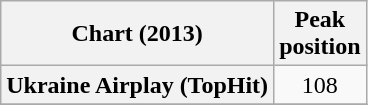<table class="wikitable plainrowheaders" style="text-align:center">
<tr>
<th scope="col">Chart (2013)</th>
<th scope="col">Peak<br>position</th>
</tr>
<tr>
<th scope="row">Ukraine Airplay (TopHit)</th>
<td>108</td>
</tr>
<tr>
</tr>
</table>
